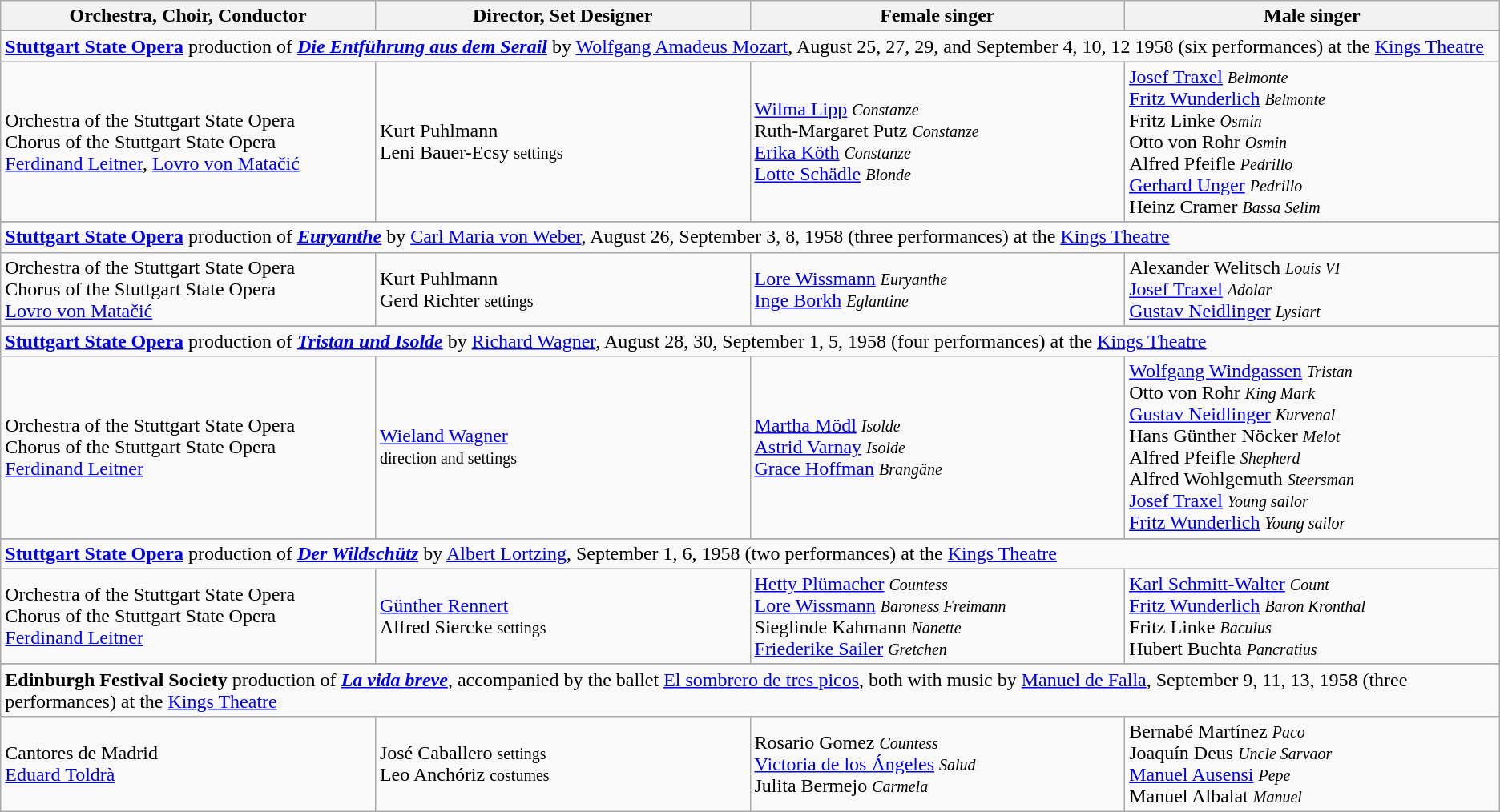<table class="wikitable toptextcells">
<tr class="hintergrundfarbe5">
<th style="width:25%;">Orchestra, Choir, Conductor</th>
<th style="width:25%;">Director, Set Designer</th>
<th style="width:25%;">Female singer</th>
<th style="width:25%;">Male singer</th>
</tr>
<tr>
</tr>
<tr class="hintergrundfarbe8">
<td colspan="9"><strong><a href='#'>Stuttgart State Opera</a></strong> production of <strong><em><a href='#'>Die Entführung aus dem Serail</a></em></strong> by <a href='#'>Wolfgang Amadeus Mozart</a>, August 25, 27, 29, and September 4, 10, 12 1958 (six performances) at the <a href='#'>Kings Theatre</a></td>
</tr>
<tr>
<td>Orchestra of the Stuttgart State Opera<br>Chorus of the Stuttgart State Opera<br><a href='#'>Ferdinand Leitner</a>, <a href='#'>Lovro von Matačić</a></td>
<td>Kurt Puhlmann<br>Leni Bauer-Ecsy <small>settings</small></td>
<td><a href='#'>Wilma Lipp</a> <small><em>Constanze</em></small><br>Ruth-Margaret Putz <small><em>Constanze</em></small><br><a href='#'>Erika Köth</a> <small><em>Constanze</em></small><br><a href='#'>Lotte Schädle</a> <small><em>Blonde</em></small><br></td>
<td><a href='#'>Josef Traxel</a> <small><em>Belmonte</em></small><br><a href='#'>Fritz Wunderlich</a> <small><em>Belmonte</em></small><br>Fritz Linke <small><em>Osmin</em></small><br>Otto von Rohr <small><em>Osmin</em></small><br>Alfred Pfeifle <small><em>Pedrillo</em></small><br><a href='#'>Gerhard Unger</a> <small><em>Pedrillo</em></small><br>Heinz Cramer <small><em>Bassa Selim</em></small></td>
</tr>
<tr>
</tr>
<tr class="hintergrundfarbe8">
<td colspan="9"><strong><a href='#'>Stuttgart State Opera</a></strong> production of <strong><em><a href='#'>Euryanthe</a></em></strong> by <a href='#'>Carl Maria von Weber</a>, August 26, September 3, 8, 1958 (three performances) at the <a href='#'>Kings Theatre</a></td>
</tr>
<tr>
<td>Orchestra of the Stuttgart State Opera<br>Chorus of the Stuttgart State Opera<br><a href='#'>Lovro von Matačić</a></td>
<td>Kurt Puhlmann<br>Gerd Richter <small>settings</small></td>
<td><a href='#'>Lore Wissmann</a> <small><em>Euryanthe</em></small><br><a href='#'>Inge Borkh</a> <small><em>Eglantine</em></small></td>
<td>Alexander Welitsch <small><em>Louis VI</em></small><br><a href='#'>Josef Traxel</a> <small><em>Adolar</em></small><br><a href='#'>Gustav Neidlinger</a> <small><em>Lysiart</em></small></td>
</tr>
<tr>
</tr>
<tr class="hintergrundfarbe8">
<td colspan="9"><strong><a href='#'>Stuttgart State Opera</a></strong> production of <strong><em><a href='#'>Tristan und Isolde</a></em></strong> by <a href='#'>Richard Wagner</a>, August 28, 30, September 1, 5, 1958 (four performances) at the <a href='#'>Kings Theatre</a></td>
</tr>
<tr>
<td>Orchestra of the Stuttgart State Opera<br>Chorus of the Stuttgart State Opera<br><a href='#'>Ferdinand Leitner</a></td>
<td><a href='#'>Wieland Wagner</a><br> <small>direction and settings</small></td>
<td><a href='#'>Martha Mödl</a> <small><em>Isolde</em></small><br><a href='#'>Astrid Varnay</a> <small><em>Isolde</em></small><br><a href='#'>Grace Hoffman</a> <small><em>Brangäne</em></small></td>
<td><a href='#'>Wolfgang Windgassen</a> <small><em>Tristan</em></small><br>Otto von Rohr <small><em>King Mark</em></small><br><a href='#'>Gustav Neidlinger</a> <small><em>Kurvenal</em></small><br>Hans Günther Nöcker <small><em>Melot</em></small><br>Alfred Pfeifle <small><em>Shepherd</em></small><br>Alfred Wohlgemuth <small><em>Steersman</em></small><br><a href='#'>Josef Traxel</a> <small><em>Young sailor</em></small><br><a href='#'>Fritz Wunderlich</a> <small><em>Young sailor</em></small></td>
</tr>
<tr>
</tr>
<tr class="hintergrundfarbe8">
<td colspan="9"><strong><a href='#'>Stuttgart State Opera</a></strong> production of <strong><em><a href='#'>Der Wildschütz</a></em></strong> by <a href='#'>Albert Lortzing</a>, September 1, 6, 1958 (two performances) at the <a href='#'>Kings Theatre</a></td>
</tr>
<tr>
<td>Orchestra of the Stuttgart State Opera<br>Chorus of the Stuttgart State Opera<br><a href='#'>Ferdinand Leitner</a></td>
<td><a href='#'>Günther Rennert</a><br> Alfred Siercke <small>settings</small></td>
<td><a href='#'>Hetty Plümacher</a> <small><em>Countess</em></small><br><a href='#'>Lore Wissmann</a> <small><em>Baroness Freimann</em></small><br>Sieglinde Kahmann <small><em>Nanette</em></small><br><a href='#'>Friederike Sailer</a> <small><em>Gretchen</em></small></td>
<td><a href='#'>Karl Schmitt-Walter</a> <small><em>Count</em></small><br><a href='#'>Fritz Wunderlich</a> <small><em>Baron Kronthal</em></small><br>Fritz Linke <small><em>Baculus</em></small><br>Hubert Buchta <small><em>Pancratius</em></small></td>
</tr>
<tr>
</tr>
<tr class="hintergrundfarbe8">
<td colspan="9"><strong>Edinburgh Festival Society</strong> production of <strong><em><a href='#'>La vida breve</a></em></strong>, accompanied by the ballet <a href='#'>El sombrero de tres picos</a>, both with music by <a href='#'>Manuel de Falla</a>, September 9, 11, 13, 1958 (three performances) at the <a href='#'>Kings Theatre</a></td>
</tr>
<tr>
<td>Cantores de Madrid<br><a href='#'>Eduard Toldrà</a></td>
<td>José Caballero <small>settings</small><br>Leo Anchóriz <small>costumes</small></td>
<td>Rosario Gomez <small><em>Countess</em></small><br><a href='#'>Victoria de los Ángeles</a> <small><em>Salud</em></small><br>Julita Bermejo <small><em>Carmela</em></small></td>
<td>Bernabé Martínez <small><em>Paco</em></small><br>Joaquín Deus <small><em>Uncle Sarvaor</em></small><br><a href='#'>Manuel Ausensi</a> <small><em>Pepe</em></small><br>Manuel Albalat <small><em>Manuel</em></small></td>
</tr>
</table>
